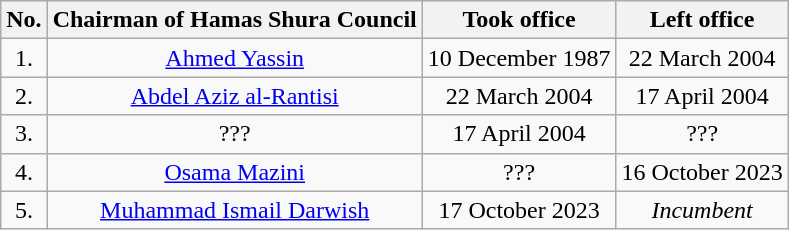<table class="wikitable" style="text-align:center">
<tr>
<th>No.</th>
<th>Chairman of Hamas Shura Council</th>
<th>Took office</th>
<th>Left office</th>
</tr>
<tr>
<td>1.</td>
<td><a href='#'>Ahmed Yassin</a></td>
<td>10 December 1987</td>
<td>22 March 2004</td>
</tr>
<tr>
<td>2.</td>
<td><a href='#'>Abdel Aziz al-Rantisi</a></td>
<td>22 March 2004</td>
<td>17 April 2004</td>
</tr>
<tr>
<td>3.</td>
<td>???</td>
<td>17 April 2004</td>
<td>???</td>
</tr>
<tr>
<td>4.</td>
<td><a href='#'>Osama Mazini</a></td>
<td>???</td>
<td>16 October 2023</td>
</tr>
<tr>
<td>5.</td>
<td><a href='#'>Muhammad Ismail Darwish</a></td>
<td>17 October 2023</td>
<td><em>Incumbent</em></td>
</tr>
</table>
